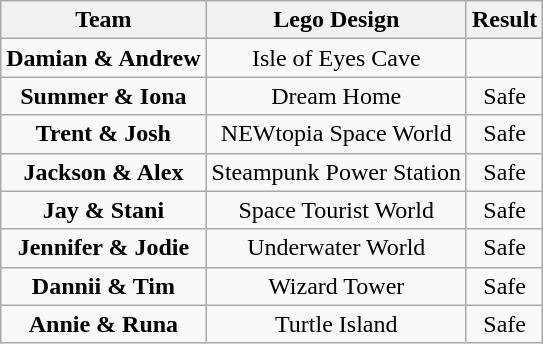<table class="wikitable" style="text-align:center">
<tr valign="top">
<th>Team</th>
<th>Lego Design</th>
<th>Result</th>
</tr>
<tr>
<td><strong>Damian & Andrew</strong></td>
<td>Isle of Eyes Cave</td>
<td></td>
</tr>
<tr>
<td><strong>Summer & Iona</strong></td>
<td>Dream Home</td>
<td>Safe</td>
</tr>
<tr>
<td><strong>Trent & Josh</strong></td>
<td>NEWtopia Space World</td>
<td>Safe</td>
</tr>
<tr>
<td><strong>Jackson & Alex</strong></td>
<td>Steampunk Power Station</td>
<td>Safe</td>
</tr>
<tr>
<td><strong>Jay & Stani</strong></td>
<td>Space Tourist World</td>
<td>Safe</td>
</tr>
<tr>
<td><strong>Jennifer & Jodie</strong></td>
<td>Underwater World</td>
<td>Safe</td>
</tr>
<tr>
<td><strong>Dannii & Tim</strong></td>
<td>Wizard Tower</td>
<td>Safe</td>
</tr>
<tr>
<td><strong>Annie & Runa</strong></td>
<td>Turtle Island</td>
<td>Safe</td>
</tr>
</table>
